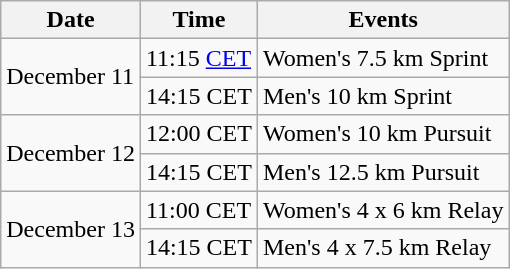<table class="wikitable" border="1">
<tr>
<th>Date</th>
<th>Time</th>
<th>Events</th>
</tr>
<tr>
<td rowspan=2>December 11</td>
<td>11:15 <a href='#'>CET</a></td>
<td>Women's 7.5 km Sprint</td>
</tr>
<tr>
<td>14:15 CET</td>
<td>Men's 10 km Sprint</td>
</tr>
<tr>
<td rowspan=2>December 12</td>
<td>12:00 CET</td>
<td>Women's 10 km Pursuit</td>
</tr>
<tr>
<td>14:15 CET</td>
<td>Men's 12.5 km Pursuit</td>
</tr>
<tr>
<td rowspan=2>December 13</td>
<td>11:00 CET</td>
<td>Women's 4 x 6 km Relay</td>
</tr>
<tr>
<td>14:15 CET</td>
<td>Men's 4 x 7.5 km Relay</td>
</tr>
</table>
